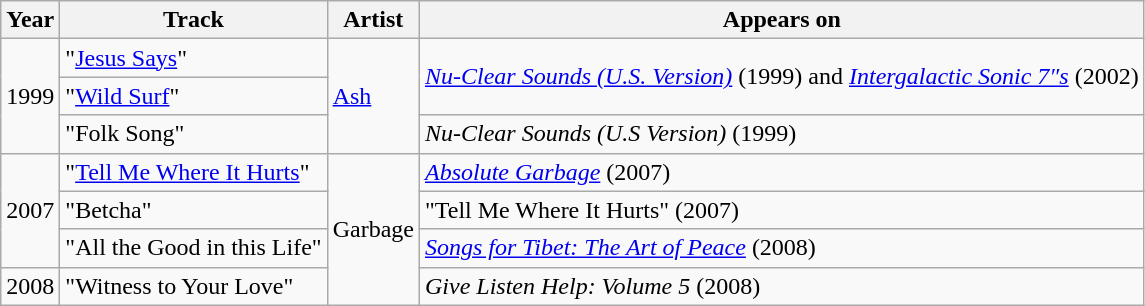<table class="wikitable">
<tr>
<th>Year</th>
<th>Track</th>
<th>Artist</th>
<th>Appears on</th>
</tr>
<tr>
<td rowspan="3">1999</td>
<td>"<a href='#'>Jesus Says</a>"</td>
<td rowspan="3"><a href='#'>Ash</a></td>
<td rowspan="2"><em><a href='#'>Nu-Clear Sounds (U.S. Version)</a></em> (1999) and <em><a href='#'>Intergalactic Sonic 7″s</a></em> (2002)</td>
</tr>
<tr>
<td>"<a href='#'>Wild Surf</a>"</td>
</tr>
<tr>
<td>"Folk Song"</td>
<td><em>Nu-Clear Sounds (U.S Version)</em> (1999)</td>
</tr>
<tr>
<td rowspan="3">2007</td>
<td>"<a href='#'>Tell Me Where It Hurts</a>"</td>
<td rowspan="4">Garbage</td>
<td><em><a href='#'>Absolute Garbage</a></em> (2007)</td>
</tr>
<tr>
<td>"Betcha"</td>
<td>"Tell Me Where It Hurts" (2007)</td>
</tr>
<tr>
<td>"All the Good in this Life"</td>
<td><em><a href='#'>Songs for Tibet: The Art of Peace</a></em> (2008)</td>
</tr>
<tr>
<td>2008</td>
<td>"Witness to Your Love"</td>
<td><em>Give Listen Help: Volume 5</em> (2008)</td>
</tr>
</table>
